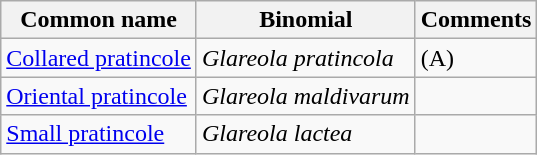<table class="wikitable">
<tr>
<th>Common name</th>
<th>Binomial</th>
<th>Comments</th>
</tr>
<tr>
<td><a href='#'>Collared pratincole</a></td>
<td><em>Glareola pratincola</em></td>
<td>(A)</td>
</tr>
<tr>
<td><a href='#'>Oriental pratincole</a></td>
<td><em>Glareola maldivarum</em></td>
<td></td>
</tr>
<tr>
<td><a href='#'>Small pratincole</a></td>
<td><em>Glareola lactea</em></td>
<td></td>
</tr>
</table>
